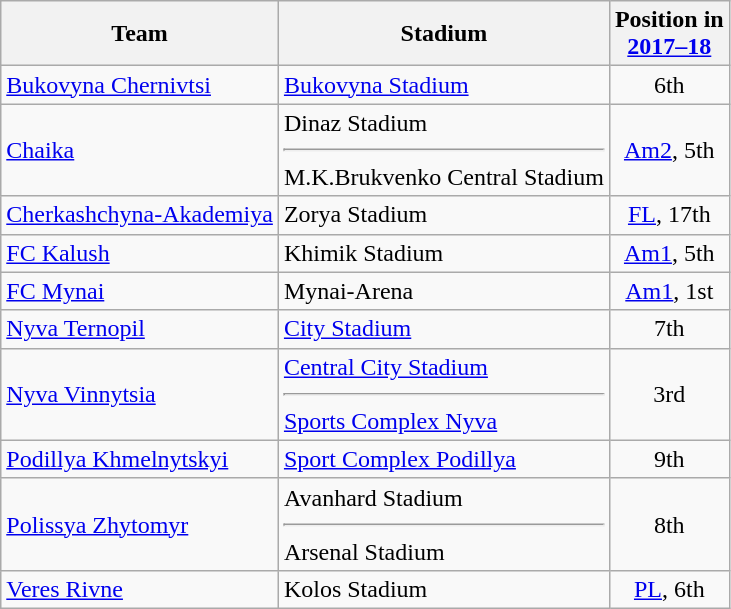<table class="wikitable sortable" style="text-align: left;">
<tr>
<th>Team</th>
<th>Stadium</th>
<th>Position in<br><a href='#'>2017–18</a></th>
</tr>
<tr>
<td><a href='#'>Bukovyna Chernivtsi</a></td>
<td><a href='#'>Bukovyna Stadium</a></td>
<td align="center">6th</td>
</tr>
<tr>
<td><a href='#'>Chaika</a></td>
<td>Dinaz Stadium<hr>M.K.Brukvenko Central Stadium</td>
<td align="center"><a href='#'>Am2</a>, 5th</td>
</tr>
<tr>
<td><a href='#'>Cherkashchyna-Akademiya</a></td>
<td>Zorya Stadium</td>
<td align="center"><a href='#'>FL</a>, 17th</td>
</tr>
<tr>
<td><a href='#'>FC Kalush</a></td>
<td>Khimik Stadium</td>
<td align="center"><a href='#'>Am1</a>, 5th</td>
</tr>
<tr>
<td><a href='#'>FC Mynai</a></td>
<td>Mynai-Arena</td>
<td align="center"><a href='#'>Am1</a>, 1st</td>
</tr>
<tr>
<td><a href='#'>Nyva Ternopil</a></td>
<td><a href='#'>City Stadium</a></td>
<td align="center">7th</td>
</tr>
<tr>
<td><a href='#'>Nyva Vinnytsia</a></td>
<td><a href='#'>Central City Stadium</a><hr><a href='#'>Sports Complex Nyva</a></td>
<td align="center">3rd</td>
</tr>
<tr>
<td><a href='#'>Podillya Khmelnytskyi</a></td>
<td><a href='#'>Sport Complex Podillya</a></td>
<td align="center">9th</td>
</tr>
<tr>
<td><a href='#'>Polissya Zhytomyr</a></td>
<td>Avanhard Stadium<hr>Arsenal Stadium</td>
<td align="center">8th</td>
</tr>
<tr>
<td><a href='#'>Veres Rivne</a></td>
<td>Kolos Stadium</td>
<td align="center"><a href='#'>PL</a>, 6th</td>
</tr>
</table>
